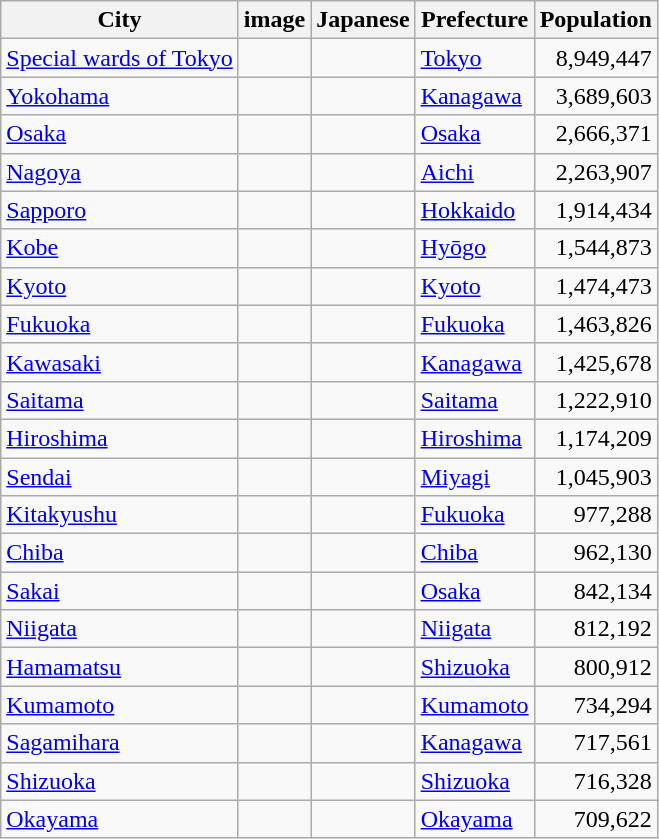<table class="wikitable sortable" style="text-align:right;">
<tr>
<th>City</th>
<th>image</th>
<th>Japanese</th>
<th>Prefecture</th>
<th>Population </th>
</tr>
<tr>
<td align="left"><a href='#'>Special wards of Tokyo</a></td>
<td align="left"></td>
<td align="left"><span></span></td>
<td align="left"><a href='#'>Tokyo</a></td>
<td>8,949,447</td>
</tr>
<tr>
<td align="left"><a href='#'>Yokohama</a></td>
<td align="left"></td>
<td align="left"><span></span></td>
<td align="left"><a href='#'>Kanagawa</a></td>
<td>3,689,603</td>
</tr>
<tr>
<td align="left"><a href='#'>Osaka</a></td>
<td align="left"></td>
<td align="left"><span></span></td>
<td align="left"><a href='#'>Osaka</a></td>
<td>2,666,371</td>
</tr>
<tr>
<td align="left"><a href='#'>Nagoya</a></td>
<td align="left"></td>
<td align="left"><span></span></td>
<td align="left"><a href='#'>Aichi</a></td>
<td>2,263,907</td>
</tr>
<tr>
<td align="left"><a href='#'>Sapporo</a></td>
<td align="left"></td>
<td align="left"><span></span></td>
<td align="left"><a href='#'>Hokkaido</a></td>
<td>1,914,434</td>
</tr>
<tr>
<td align="left"><a href='#'>Kobe</a></td>
<td align="left"></td>
<td align="left"><span></span></td>
<td align="left"><a href='#'>Hyōgo</a></td>
<td>1,544,873</td>
</tr>
<tr>
<td align="left"><a href='#'>Kyoto</a></td>
<td align="left"></td>
<td align="left"><span></span></td>
<td align="left"><a href='#'>Kyoto</a></td>
<td>1,474,473</td>
</tr>
<tr>
<td align="left"><a href='#'>Fukuoka</a></td>
<td align="left"></td>
<td align="left"><span></span></td>
<td align="left"><a href='#'>Fukuoka</a></td>
<td>1,463,826</td>
</tr>
<tr>
<td align="left"><a href='#'>Kawasaki</a></td>
<td align="left"></td>
<td align="left"><span></span></td>
<td align="left"><a href='#'>Kanagawa</a></td>
<td>1,425,678</td>
</tr>
<tr>
<td align="left"><a href='#'>Saitama</a></td>
<td align="left"></td>
<td align="left"><span></span></td>
<td align="left"><a href='#'>Saitama</a></td>
<td>1,222,910</td>
</tr>
<tr>
<td align="left"><a href='#'>Hiroshima</a></td>
<td align="left"></td>
<td align="left"><span></span></td>
<td align="left"><a href='#'>Hiroshima</a></td>
<td>1,174,209</td>
</tr>
<tr>
<td align="left"><a href='#'>Sendai</a></td>
<td align="left"></td>
<td align="left"><span></span></td>
<td align="left"><a href='#'>Miyagi</a></td>
<td>1,045,903</td>
</tr>
<tr>
<td align="left"><a href='#'>Kitakyushu</a></td>
<td align="left"></td>
<td align="left"><span></span></td>
<td align="left"><a href='#'>Fukuoka</a></td>
<td>977,288</td>
</tr>
<tr>
<td align="left"><a href='#'>Chiba</a></td>
<td align="left"></td>
<td align="left"><span></span></td>
<td align="left"><a href='#'>Chiba</a></td>
<td>962,130</td>
</tr>
<tr>
<td align="left"><a href='#'>Sakai</a></td>
<td align="left"></td>
<td align="left"><span></span></td>
<td align="left"><a href='#'>Osaka</a></td>
<td>842,134</td>
</tr>
<tr>
<td align="left"><a href='#'>Niigata</a></td>
<td align="left"></td>
<td align="left"><span></span></td>
<td align="left"><a href='#'>Niigata</a></td>
<td>812,192</td>
</tr>
<tr>
<td align="left"><a href='#'>Hamamatsu</a></td>
<td align="left"></td>
<td align="left"><span></span></td>
<td align="left"><a href='#'>Shizuoka</a></td>
<td>800,912</td>
</tr>
<tr>
<td align="left"><a href='#'>Kumamoto</a></td>
<td align="left"></td>
<td align="left"><span></span></td>
<td align="left"><a href='#'>Kumamoto</a></td>
<td>734,294</td>
</tr>
<tr>
<td align="left"><a href='#'>Sagamihara</a></td>
<td align="left"></td>
<td align="left"><span></span></td>
<td align="left"><a href='#'>Kanagawa</a></td>
<td>717,561</td>
</tr>
<tr>
<td align="left"><a href='#'>Shizuoka</a></td>
<td align="left"></td>
<td align="left"><span></span></td>
<td align="left"><a href='#'>Shizuoka</a></td>
<td>716,328</td>
</tr>
<tr>
<td align="left"><a href='#'>Okayama</a></td>
<td align="left"></td>
<td align="left"><span></span></td>
<td align="left"><a href='#'>Okayama</a></td>
<td>709,622</td>
</tr>
</table>
